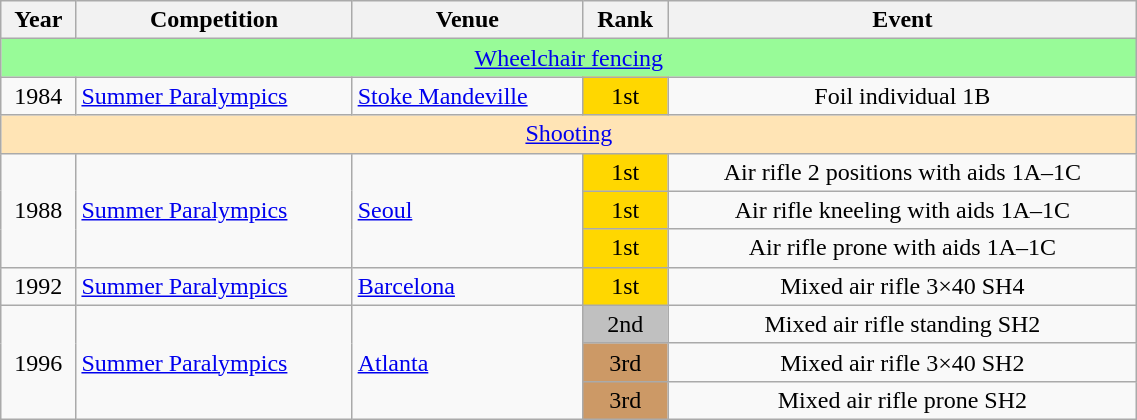<table class="wikitable" width=60% style="font-size:100%; text-align:center;">
<tr>
<th>Year</th>
<th>Competition</th>
<th>Venue</th>
<th>Rank</th>
<th>Event</th>
</tr>
<tr>
<td colspan=5 bgcolor=palegreen><a href='#'>Wheelchair fencing</a></td>
</tr>
<tr>
<td rowspan=1>1984</td>
<td rowspan=1 align=left><a href='#'>Summer Paralympics</a></td>
<td rowspan=1 align=left> <a href='#'>Stoke Mandeville</a></td>
<td bgcolor=gold>1st</td>
<td>Foil individual 1B</td>
</tr>
<tr>
<td colspan=5 bgcolor=moccasin><a href='#'>Shooting</a></td>
</tr>
<tr>
<td rowspan=3>1988</td>
<td rowspan=3 align=left><a href='#'>Summer Paralympics</a></td>
<td rowspan=3 align=left> <a href='#'>Seoul</a></td>
<td bgcolor=gold>1st</td>
<td>Air rifle 2 positions with aids 1A–1C</td>
</tr>
<tr>
<td bgcolor=gold>1st</td>
<td>Air rifle kneeling with aids 1A–1C</td>
</tr>
<tr>
<td bgcolor=gold>1st</td>
<td>Air rifle prone with aids 1A–1C</td>
</tr>
<tr>
<td rowspan=1>1992</td>
<td rowspan=1 align=left><a href='#'>Summer Paralympics</a></td>
<td rowspan=1 align=left> <a href='#'>Barcelona</a></td>
<td bgcolor=gold>1st</td>
<td>Mixed air rifle 3×40 SH4</td>
</tr>
<tr>
<td rowspan=3>1996</td>
<td rowspan=3 align=left><a href='#'>Summer Paralympics</a></td>
<td rowspan=3 align=left> <a href='#'>Atlanta</a></td>
<td bgcolor=silver>2nd</td>
<td>Mixed air rifle standing SH2</td>
</tr>
<tr>
<td bgcolor=cc9966>3rd</td>
<td>Mixed air rifle 3×40 SH2</td>
</tr>
<tr>
<td bgcolor=cc9966>3rd</td>
<td>Mixed air rifle prone SH2</td>
</tr>
</table>
